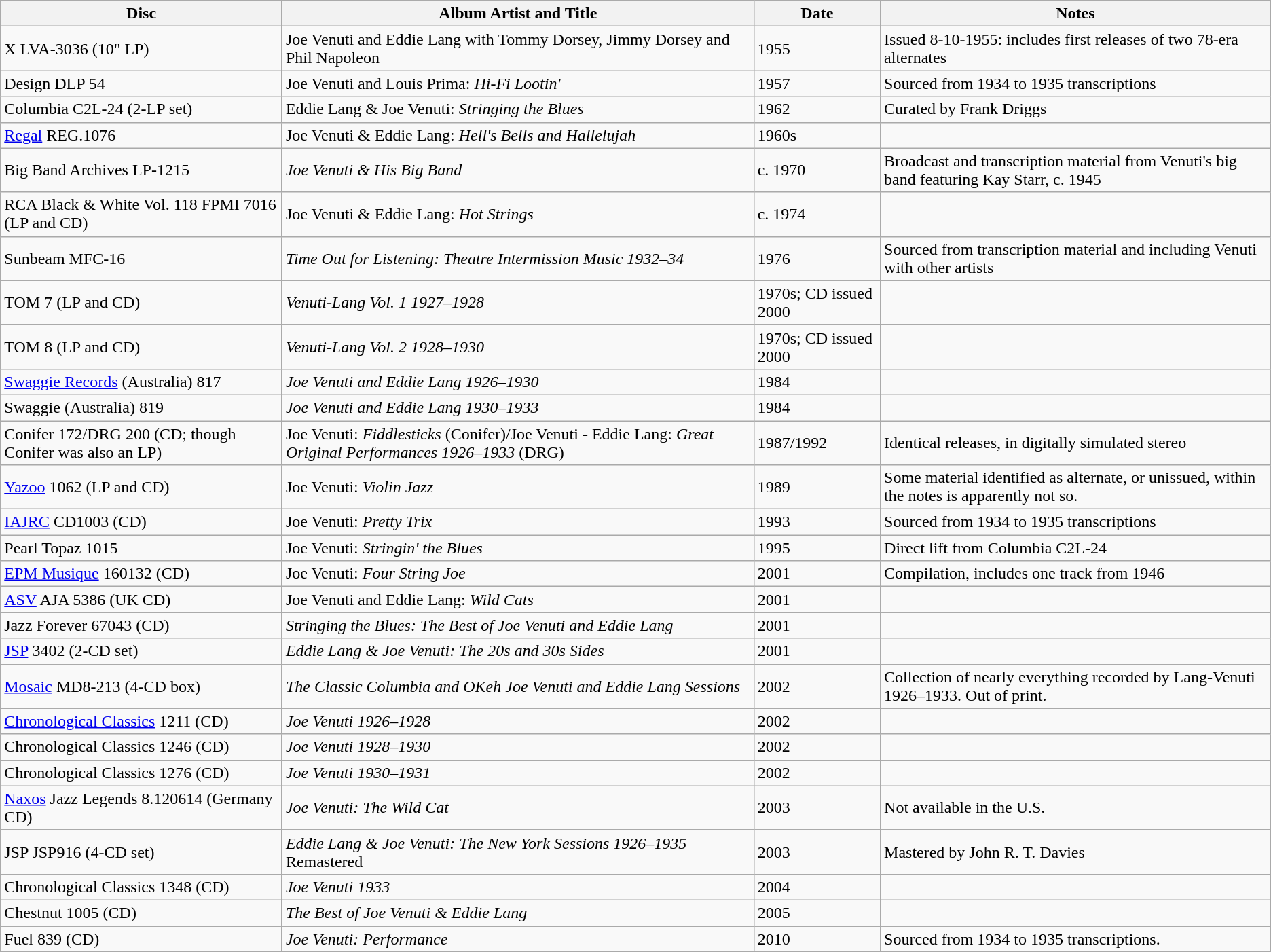<table class="wikitable">
<tr>
<th>Disc</th>
<th>Album Artist and Title</th>
<th>Date</th>
<th>Notes</th>
</tr>
<tr>
<td>X LVA-3036 (10" LP)</td>
<td>Joe Venuti and Eddie Lang with Tommy Dorsey, Jimmy Dorsey and Phil Napoleon</td>
<td>1955</td>
<td>Issued 8-10-1955: includes first releases of two 78-era alternates</td>
</tr>
<tr>
<td>Design DLP 54</td>
<td>Joe Venuti and Louis Prima: <em>Hi-Fi Lootin' </em></td>
<td>1957</td>
<td>Sourced from 1934 to 1935 transcriptions</td>
</tr>
<tr>
<td>Columbia C2L-24 (2-LP set)</td>
<td>Eddie Lang & Joe Venuti: <em>Stringing the Blues</em></td>
<td>1962</td>
<td>Curated by Frank Driggs</td>
</tr>
<tr>
<td><a href='#'>Regal</a> REG.1076</td>
<td>Joe Venuti & Eddie Lang: <em>Hell's Bells and Hallelujah</em></td>
<td>1960s</td>
<td></td>
</tr>
<tr>
<td>Big Band Archives LP-1215</td>
<td><em>Joe Venuti & His Big Band</em></td>
<td>c. 1970</td>
<td>Broadcast and transcription material from Venuti's big band featuring Kay Starr, c. 1945</td>
</tr>
<tr>
<td>RCA Black & White Vol. 118 FPMI 7016 (LP and CD)</td>
<td>Joe Venuti & Eddie Lang: <em>Hot Strings</em></td>
<td>c. 1974</td>
<td></td>
</tr>
<tr>
<td>Sunbeam MFC-16</td>
<td><em>Time Out for Listening: Theatre Intermission Music 1932–34</em></td>
<td>1976</td>
<td>Sourced from transcription material and including Venuti with other artists</td>
</tr>
<tr>
<td>TOM 7 (LP and CD)</td>
<td><em>Venuti-Lang Vol. 1 1927–1928</em></td>
<td>1970s; CD issued 2000</td>
<td></td>
</tr>
<tr>
<td>TOM 8 (LP and CD)</td>
<td><em>Venuti-Lang Vol. 2 1928–1930</em></td>
<td>1970s; CD issued 2000</td>
<td></td>
</tr>
<tr>
<td><a href='#'>Swaggie Records</a> (Australia) 817</td>
<td><em>Joe Venuti and Eddie Lang 1926–1930</em></td>
<td>1984</td>
<td></td>
</tr>
<tr>
<td>Swaggie (Australia) 819</td>
<td><em>Joe Venuti and Eddie Lang 1930–1933</em></td>
<td>1984</td>
<td></td>
</tr>
<tr>
<td>Conifer 172/DRG 200 (CD; though Conifer was also an LP)</td>
<td>Joe Venuti: <em>Fiddlesticks</em> (Conifer)/Joe Venuti - Eddie Lang: <em>Great Original Performances 1926–1933</em> (DRG)</td>
<td>1987/1992</td>
<td>Identical releases, in digitally simulated stereo</td>
</tr>
<tr>
<td><a href='#'>Yazoo</a> 1062 (LP and CD)</td>
<td>Joe Venuti: <em>Violin Jazz</em></td>
<td>1989</td>
<td>Some material identified as alternate, or unissued, within the notes is apparently not so.</td>
</tr>
<tr>
<td><a href='#'>IAJRC</a> CD1003 (CD)</td>
<td>Joe Venuti: <em>Pretty Trix</em></td>
<td>1993</td>
<td>Sourced from 1934 to 1935 transcriptions</td>
</tr>
<tr>
<td>Pearl Topaz 1015</td>
<td>Joe Venuti: <em>Stringin' the Blues</em></td>
<td>1995</td>
<td>Direct lift from Columbia C2L-24</td>
</tr>
<tr>
<td><a href='#'>EPM Musique</a> 160132 (CD)</td>
<td>Joe Venuti: <em>Four String Joe</em></td>
<td>2001</td>
<td>Compilation, includes one track from 1946</td>
</tr>
<tr>
<td><a href='#'>ASV</a> AJA 5386 (UK CD)</td>
<td>Joe Venuti and Eddie Lang: <em>Wild Cats</em></td>
<td>2001</td>
<td></td>
</tr>
<tr>
<td>Jazz Forever 67043 (CD)</td>
<td><em>Stringing the Blues: The Best of Joe Venuti and Eddie Lang</em></td>
<td>2001</td>
<td></td>
</tr>
<tr>
<td><a href='#'>JSP</a> 3402 (2-CD set)</td>
<td><em>Eddie Lang & Joe Venuti: The 20s and 30s Sides</em></td>
<td>2001</td>
<td></td>
</tr>
<tr>
<td><a href='#'>Mosaic</a> MD8-213 (4-CD box)</td>
<td><em>The Classic Columbia and OKeh Joe Venuti and Eddie Lang Sessions</em></td>
<td>2002</td>
<td>Collection of nearly everything recorded by Lang-Venuti 1926–1933. Out of print.</td>
</tr>
<tr>
<td><a href='#'>Chronological Classics</a> 1211 (CD)</td>
<td><em>Joe Venuti 1926–1928</em></td>
<td>2002</td>
<td></td>
</tr>
<tr>
<td>Chronological Classics 1246 (CD)</td>
<td><em>Joe Venuti 1928–1930</em></td>
<td>2002</td>
<td></td>
</tr>
<tr>
<td>Chronological Classics 1276 (CD)</td>
<td><em>Joe Venuti 1930–1931</em></td>
<td>2002</td>
<td></td>
</tr>
<tr>
<td><a href='#'>Naxos</a> Jazz Legends 8.120614 (Germany CD)</td>
<td><em>Joe Venuti: The Wild Cat</em></td>
<td>2003</td>
<td>Not available in the U.S.</td>
</tr>
<tr>
<td>JSP JSP916 (4-CD set)</td>
<td><em>Eddie Lang & Joe Venuti: The New York Sessions 1926–1935</em> Remastered</td>
<td>2003</td>
<td>Mastered by John R. T. Davies</td>
</tr>
<tr>
<td>Chronological Classics 1348 (CD)</td>
<td><em>Joe Venuti 1933</em></td>
<td>2004</td>
<td></td>
</tr>
<tr>
<td>Chestnut 1005 (CD)</td>
<td><em>The Best of Joe Venuti & Eddie Lang</em></td>
<td>2005</td>
<td></td>
</tr>
<tr>
<td>Fuel 839 (CD)</td>
<td><em>Joe Venuti: Performance</em></td>
<td>2010</td>
<td>Sourced from 1934 to 1935 transcriptions.</td>
</tr>
<tr>
</tr>
</table>
